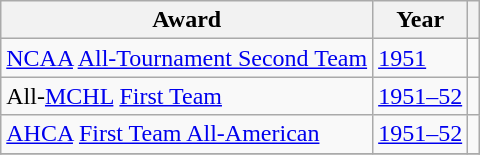<table class="wikitable">
<tr>
<th>Award</th>
<th>Year</th>
<th></th>
</tr>
<tr>
<td><a href='#'>NCAA</a> <a href='#'>All-Tournament Second Team</a></td>
<td><a href='#'>1951</a></td>
<td></td>
</tr>
<tr>
<td>All-<a href='#'>MCHL</a> <a href='#'>First Team</a></td>
<td><a href='#'>1951–52</a></td>
<td></td>
</tr>
<tr>
<td><a href='#'>AHCA</a> <a href='#'>First Team All-American</a></td>
<td><a href='#'>1951–52</a></td>
<td></td>
</tr>
<tr>
</tr>
</table>
